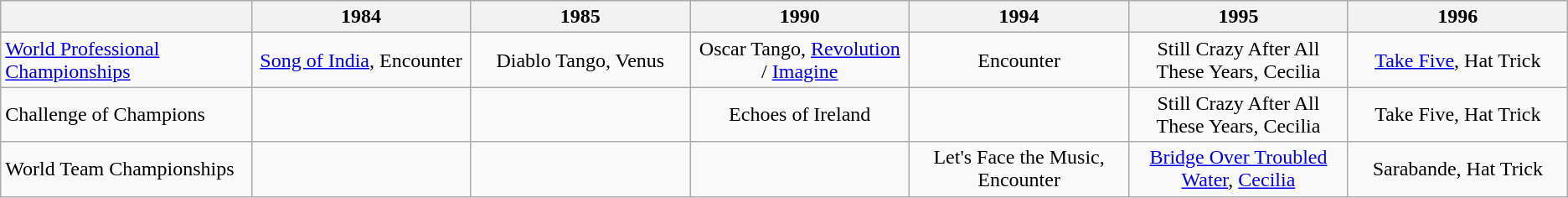<table class="wikitable" style="text-align: center;">
<tr>
<th></th>
<th style="width:14%;">1984</th>
<th style="width:14%;">1985</th>
<th style="width:14%;">1990</th>
<th style="width:14%;">1994</th>
<th style="width:14%;">1995</th>
<th style="width:14%;">1996</th>
</tr>
<tr>
<td style = "text-align: left;"><a href='#'>World Professional Championships</a></td>
<td><a href='#'>Song of India</a>, Encounter</td>
<td>Diablo Tango, Venus</td>
<td>Oscar Tango, <a href='#'>Revolution</a> / <a href='#'>Imagine</a></td>
<td>Encounter</td>
<td>Still Crazy After All These Years, Cecilia</td>
<td><a href='#'>Take Five</a>, Hat Trick</td>
</tr>
<tr>
<td style = "text-align: left;">Challenge of Champions</td>
<td></td>
<td></td>
<td>Echoes of Ireland</td>
<td></td>
<td>Still Crazy After All These Years, Cecilia</td>
<td>Take Five, Hat Trick</td>
</tr>
<tr>
<td style = "text-align: left;">World Team Championships</td>
<td></td>
<td></td>
<td></td>
<td>Let's Face the Music, Encounter</td>
<td><a href='#'>Bridge Over Troubled Water</a>, <a href='#'>Cecilia</a></td>
<td>Sarabande, Hat Trick</td>
</tr>
</table>
